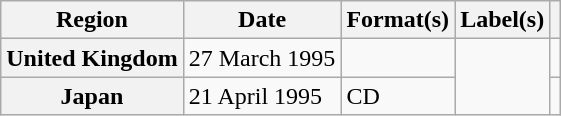<table class="wikitable plainrowheaders">
<tr>
<th scope="col">Region</th>
<th scope="col">Date</th>
<th scope="col">Format(s)</th>
<th scope="col">Label(s)</th>
<th scope="col"></th>
</tr>
<tr>
<th scope="row">United Kingdom</th>
<td>27 March 1995</td>
<td></td>
<td rowspan="2"></td>
<td></td>
</tr>
<tr>
<th scope="row">Japan</th>
<td>21 April 1995</td>
<td>CD</td>
<td></td>
</tr>
</table>
